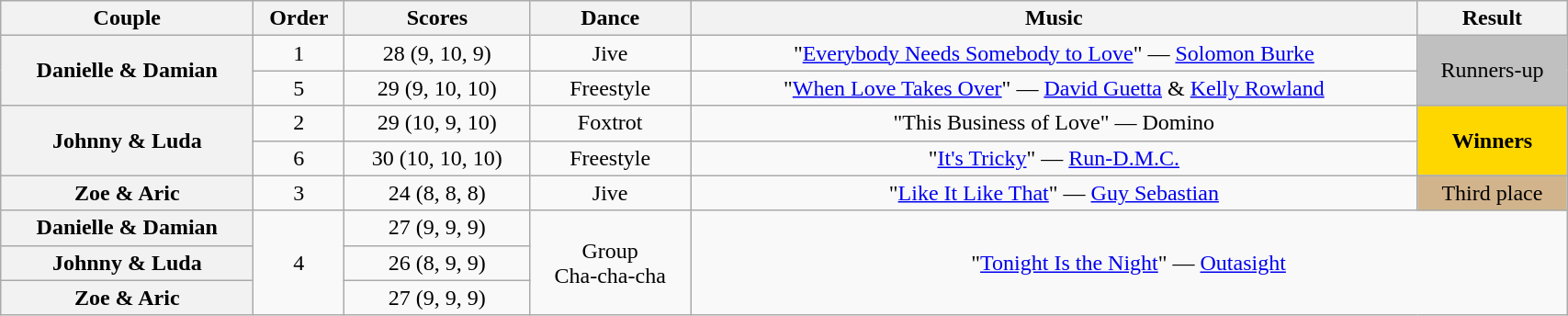<table class="wikitable sortable" style="text-align:center; width: 90%">
<tr>
<th scope="col">Couple</th>
<th scope="col">Order</th>
<th scope="col">Scores</th>
<th scope="col" class="unsortable">Dance</th>
<th scope="col" class="unsortable">Music</th>
<th scope="col" class="unsortable">Result</th>
</tr>
<tr>
<th scope="row" rowspan=2>Danielle & Damian</th>
<td>1</td>
<td>28 (9, 10, 9)</td>
<td>Jive</td>
<td>"<a href='#'>Everybody Needs Somebody to Love</a>" — <a href='#'>Solomon Burke</a></td>
<td rowspan="2" bgcolor="silver">Runners-up</td>
</tr>
<tr>
<td>5</td>
<td>29 (9, 10, 10)</td>
<td>Freestyle</td>
<td>"<a href='#'>When Love Takes Over</a>" — <a href='#'>David Guetta</a> & <a href='#'>Kelly Rowland</a></td>
</tr>
<tr>
<th scope="row" rowspan=2>Johnny & Luda</th>
<td>2</td>
<td>29 (10, 9, 10)</td>
<td>Foxtrot</td>
<td>"This Business of Love" — Domino</td>
<td rowspan="2" bgcolor="gold"><strong>Winners</strong></td>
</tr>
<tr>
<td>6</td>
<td>30 (10, 10, 10)</td>
<td>Freestyle</td>
<td>"<a href='#'>It's Tricky</a>" — <a href='#'>Run-D.M.C.</a></td>
</tr>
<tr>
<th scope="row">Zoe & Aric</th>
<td>3</td>
<td>24 (8, 8, 8)</td>
<td>Jive</td>
<td>"<a href='#'>Like It Like That</a>" — <a href='#'>Guy Sebastian</a></td>
<td bgcolor="tan">Third place</td>
</tr>
<tr>
<th scope="row">Danielle & Damian</th>
<td rowspan="3">4</td>
<td>27 (9, 9, 9)</td>
<td rowspan="3">Group<br>Cha-cha-cha</td>
<td colspan="2" rowspan="3">"<a href='#'>Tonight Is the Night</a>" — <a href='#'>Outasight</a></td>
</tr>
<tr>
<th scope="row">Johnny & Luda</th>
<td>26 (8, 9, 9)</td>
</tr>
<tr>
<th scope="row">Zoe & Aric</th>
<td>27 (9, 9, 9)</td>
</tr>
</table>
